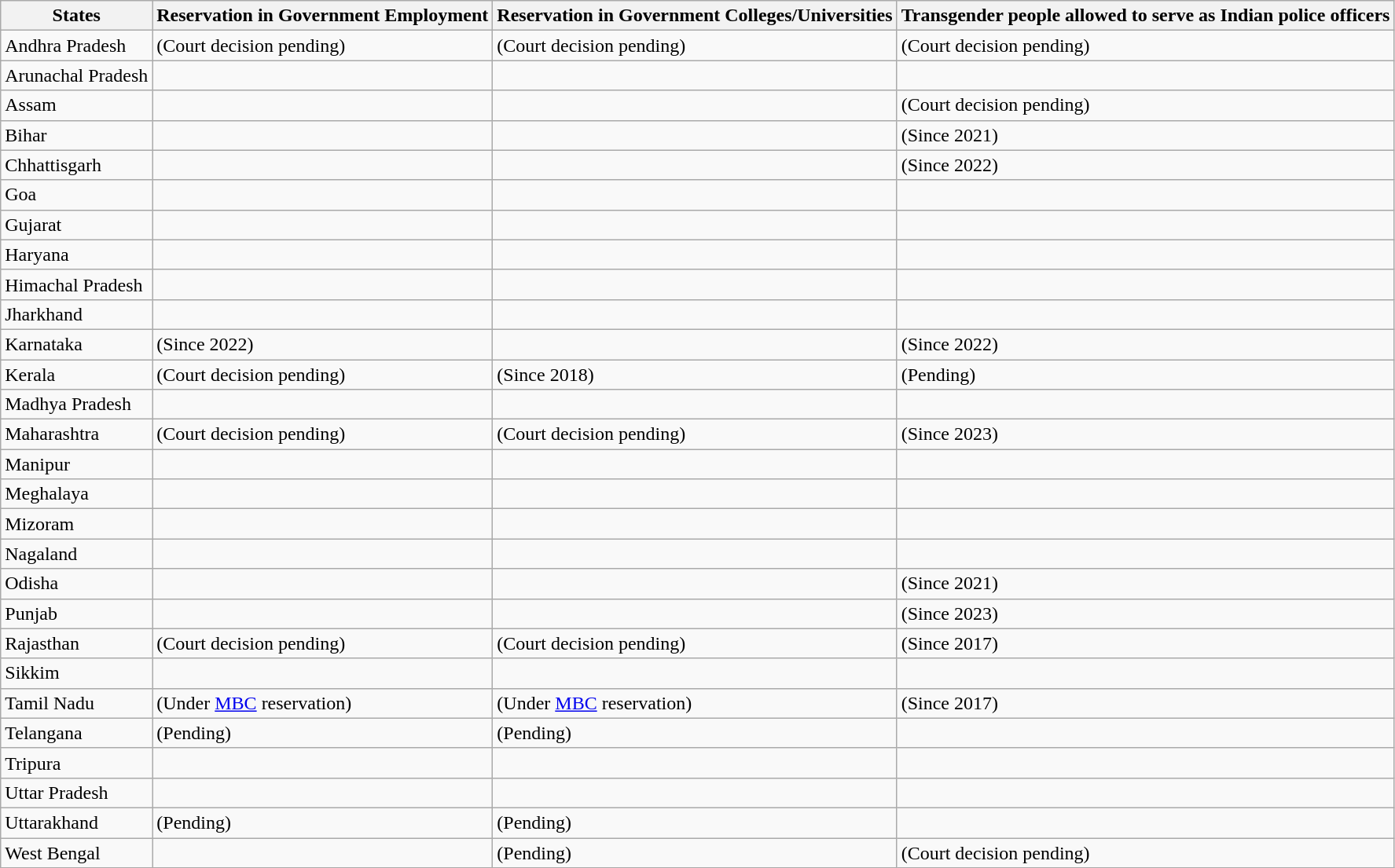<table class="wikitable">
<tr>
<th>States</th>
<th>Reservation in Government Employment</th>
<th>Reservation in Government Colleges/Universities</th>
<th>Transgender people allowed to serve as Indian police officers</th>
</tr>
<tr>
<td>Andhra Pradesh</td>
<td> (Court decision pending)</td>
<td> (Court decision pending)</td>
<td> (Court decision pending)</td>
</tr>
<tr>
<td>Arunachal Pradesh</td>
<td></td>
<td></td>
<td></td>
</tr>
<tr>
<td>Assam</td>
<td></td>
<td></td>
<td> (Court decision pending)</td>
</tr>
<tr>
<td>Bihar</td>
<td></td>
<td></td>
<td> (Since 2021)</td>
</tr>
<tr>
<td>Chhattisgarh</td>
<td></td>
<td></td>
<td> (Since 2022)</td>
</tr>
<tr>
<td>Goa</td>
<td></td>
<td></td>
<td></td>
</tr>
<tr>
<td>Gujarat</td>
<td></td>
<td></td>
<td></td>
</tr>
<tr>
<td>Haryana</td>
<td></td>
<td></td>
<td></td>
</tr>
<tr>
<td>Himachal Pradesh</td>
<td></td>
<td></td>
<td></td>
</tr>
<tr>
<td>Jharkhand</td>
<td></td>
<td></td>
<td></td>
</tr>
<tr>
<td>Karnataka</td>
<td> (Since 2022)</td>
<td></td>
<td> (Since 2022)</td>
</tr>
<tr>
<td>Kerala</td>
<td> (Court decision pending)</td>
<td> (Since 2018)</td>
<td> (Pending)</td>
</tr>
<tr>
<td>Madhya Pradesh</td>
<td></td>
<td></td>
<td></td>
</tr>
<tr>
<td>Maharashtra</td>
<td> (Court decision pending)</td>
<td> (Court decision pending)</td>
<td> (Since 2023)</td>
</tr>
<tr>
<td>Manipur</td>
<td></td>
<td></td>
<td></td>
</tr>
<tr>
<td>Meghalaya</td>
<td></td>
<td></td>
<td></td>
</tr>
<tr>
<td>Mizoram</td>
<td></td>
<td></td>
<td></td>
</tr>
<tr>
<td>Nagaland</td>
<td></td>
<td></td>
<td></td>
</tr>
<tr>
<td>Odisha</td>
<td></td>
<td></td>
<td> (Since 2021)</td>
</tr>
<tr>
<td>Punjab</td>
<td></td>
<td></td>
<td> (Since 2023)</td>
</tr>
<tr>
<td>Rajasthan</td>
<td> (Court decision pending)</td>
<td> (Court decision pending)</td>
<td> (Since 2017)</td>
</tr>
<tr>
<td>Sikkim</td>
<td></td>
<td></td>
<td></td>
</tr>
<tr>
<td>Tamil Nadu</td>
<td> (Under <a href='#'>MBC</a> reservation)</td>
<td> (Under <a href='#'>MBC</a> reservation)</td>
<td> (Since 2017)</td>
</tr>
<tr>
<td>Telangana</td>
<td> (Pending)</td>
<td> (Pending)</td>
<td></td>
</tr>
<tr>
<td>Tripura</td>
<td></td>
<td></td>
<td></td>
</tr>
<tr>
<td>Uttar Pradesh</td>
<td></td>
<td></td>
<td></td>
</tr>
<tr>
<td>Uttarakhand</td>
<td> (Pending)</td>
<td> (Pending)</td>
<td></td>
</tr>
<tr>
<td>West Bengal</td>
<td></td>
<td> (Pending)</td>
<td> (Court decision pending)</td>
</tr>
</table>
